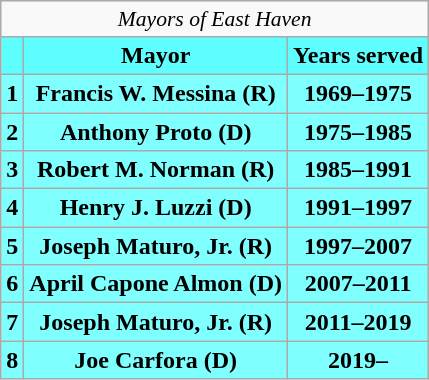<table class="wikitable">
<tr>
<td colspan="14" style="text-align:center;font-size:90%;"><em>Mayors of East Haven</em></td>
</tr>
<tr>
<th style="background:#60ffff;"></th>
<th style="background:#60ffff;">Mayor</th>
<th style="background:#60ffff;">Years served</th>
</tr>
<tr>
<th style="background:#80ffff;">1</th>
<th style="background:#80ffff;">Francis W. Messina (R)</th>
<th style="background:#80ffff;">1969–1975</th>
</tr>
<tr>
<th style="background:#80ffff;">2</th>
<th style="background:#80ffff;">Anthony Proto (D)</th>
<th style="background:#80ffff;">1975–1985</th>
</tr>
<tr>
<th style="background:#80ffff;">3</th>
<th style="background:#80ffff;">Robert M. Norman (R)</th>
<th style="background:#80ffff;">1985–1991</th>
</tr>
<tr>
<th style="background:#80ffff;">4</th>
<th style="background:#80ffff;">Henry J. Luzzi (D)</th>
<th style="background:#80ffff;">1991–1997</th>
</tr>
<tr>
<th style="background:#80ffff;">5</th>
<th style="background:#80ffff;">Joseph Maturo, Jr. (R)</th>
<th style="background:#80ffff;">1997–2007</th>
</tr>
<tr>
<th style="background:#80ffff;">6</th>
<th style="background:#80ffff;">April Capone Almon (D)</th>
<th style="background:#80ffff;">2007–2011</th>
</tr>
<tr>
<th style="background:#80ffff;">7</th>
<th style="background:#80ffff;">Joseph Maturo, Jr. (R)</th>
<th style="background:#80ffff;">2011–2019</th>
</tr>
<tr>
<th style="background:#80ffff;">8</th>
<th style="background:#80ffff;">Joe Carfora (D)</th>
<th style="background:#80ffff;">2019–</th>
</tr>
</table>
